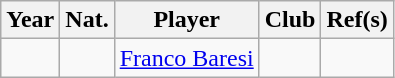<table class="wikitable">
<tr>
<th>Year</th>
<th>Nat.</th>
<th>Player</th>
<th>Club</th>
<th>Ref(s)</th>
</tr>
<tr>
<td></td>
<td></td>
<td><a href='#'>Franco Baresi</a></td>
<td></td>
<td></td>
</tr>
</table>
